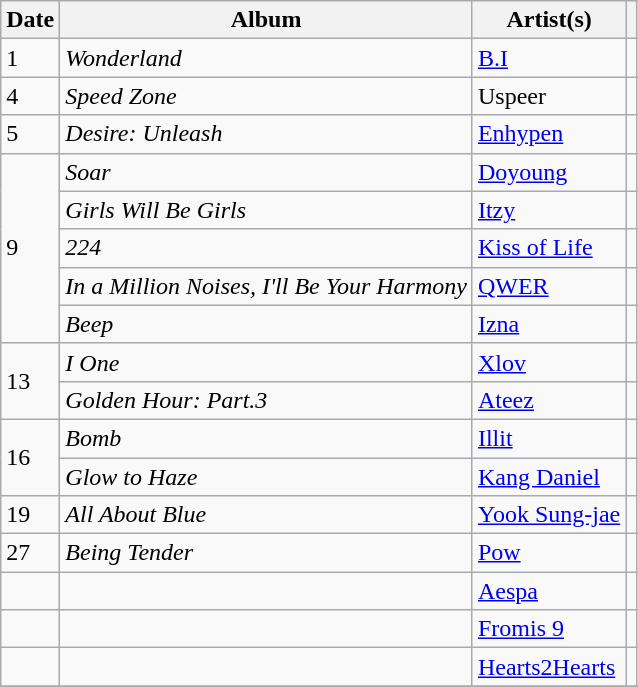<table class="wikitable">
<tr>
<th>Date</th>
<th>Album</th>
<th>Artist(s)</th>
<th></th>
</tr>
<tr>
<td>1</td>
<td><em>Wonderland</em></td>
<td><a href='#'>B.I</a></td>
<td style="text-align:center"></td>
</tr>
<tr>
<td>4</td>
<td><em>Speed Zone</em></td>
<td>Uspeer</td>
<td style="text-align:center"></td>
</tr>
<tr>
<td>5</td>
<td><em>Desire: Unleash</em></td>
<td><a href='#'>Enhypen</a></td>
<td style="text-align:center"></td>
</tr>
<tr>
<td rowspan="5">9</td>
<td><em>Soar</em></td>
<td><a href='#'>Doyoung</a></td>
<td style="text-align:center"></td>
</tr>
<tr>
<td><em>Girls Will Be Girls</em></td>
<td><a href='#'>Itzy</a></td>
<td style="text-align:center"></td>
</tr>
<tr>
<td><em>224</em></td>
<td><a href='#'>Kiss of Life</a></td>
<td style="text-align:center"></td>
</tr>
<tr>
<td><em>In a Million Noises, I'll Be Your Harmony</em></td>
<td><a href='#'>QWER</a></td>
<td style="text-align:center"></td>
</tr>
<tr>
<td><em>Beep</em></td>
<td><a href='#'>Izna</a></td>
<td style="text-align:center"></td>
</tr>
<tr>
<td rowspan="2">13</td>
<td><em>I One</em></td>
<td><a href='#'>Xlov</a></td>
<td style="text-align:center"></td>
</tr>
<tr>
<td><em>Golden Hour: Part.3</em></td>
<td><a href='#'>Ateez</a></td>
<td style="text-align:center"></td>
</tr>
<tr>
<td rowspan="2">16</td>
<td><em>Bomb</em></td>
<td><a href='#'>Illit</a></td>
<td style="text-align:center"></td>
</tr>
<tr>
<td><em>Glow to Haze</em></td>
<td><a href='#'>Kang Daniel</a></td>
<td style="text-align:center"></td>
</tr>
<tr>
<td>19</td>
<td><em>All About Blue</em></td>
<td><a href='#'>Yook Sung-jae</a></td>
<td style="text-align:center"></td>
</tr>
<tr>
<td>27</td>
<td><em>Being Tender</em></td>
<td><a href='#'>Pow</a></td>
<td style="text-align:center"></td>
</tr>
<tr>
<td></td>
<td></td>
<td><a href='#'>Aespa</a></td>
<td style="text-align:center"></td>
</tr>
<tr>
<td></td>
<td></td>
<td><a href='#'>Fromis 9</a></td>
<td style="text-align:center"></td>
</tr>
<tr>
<td></td>
<td></td>
<td><a href='#'>Hearts2Hearts</a></td>
<td style="text-align:center"></td>
</tr>
<tr>
</tr>
</table>
